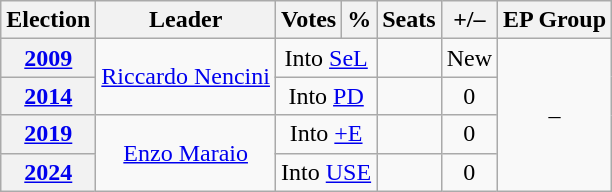<table class="wikitable" style="text-align:center">
<tr>
<th>Election</th>
<th>Leader</th>
<th>Votes</th>
<th>%</th>
<th>Seats</th>
<th>+/–</th>
<th>EP Group</th>
</tr>
<tr>
<th><a href='#'>2009</a></th>
<td rowspan="2"><a href='#'>Riccardo Nencini</a></td>
<td colspan="2">Into <a href='#'>SeL</a></td>
<td></td>
<td>New</td>
<td rowspan="4">–</td>
</tr>
<tr>
<th><a href='#'>2014</a></th>
<td colspan="2">Into <a href='#'>PD</a></td>
<td></td>
<td> 0</td>
</tr>
<tr>
<th><a href='#'>2019</a></th>
<td rowspan="2"><a href='#'>Enzo Maraio</a></td>
<td colspan="2">Into <a href='#'>+E</a></td>
<td></td>
<td> 0</td>
</tr>
<tr>
<th><a href='#'>2024</a></th>
<td colspan="2">Into <a href='#'>USE</a></td>
<td></td>
<td> 0</td>
</tr>
</table>
